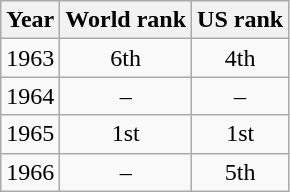<table class=wikitable>
<tr>
<th>Year</th>
<th>World rank</th>
<th>US rank</th>
</tr>
<tr>
<td>1963</td>
<td align="center">6th</td>
<td align="center">4th</td>
</tr>
<tr>
<td>1964</td>
<td align="center">–</td>
<td align="center">–</td>
</tr>
<tr>
<td>1965</td>
<td align="center">1st</td>
<td align="center">1st</td>
</tr>
<tr>
<td>1966</td>
<td align="center">–</td>
<td align="center">5th</td>
</tr>
</table>
